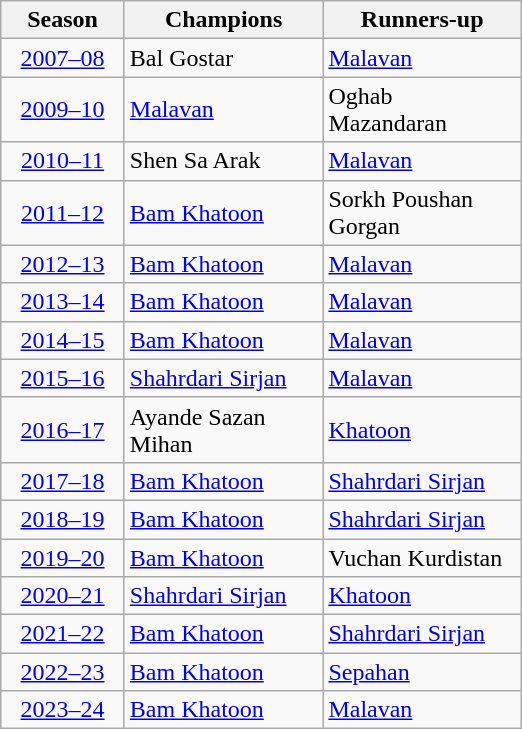<table class="wikitable">
<tr>
<th style="width:75px;">Season</th>
<th style="width:125px;">Champions</th>
<th style="width:125px;">Runners-up</th>
</tr>
<tr>
<td style="text-align:center;"><a href='#'>2007–08</a></td>
<td>Bal Gostar</td>
<td><a href='#'>Malavan</a></td>
</tr>
<tr>
<td style="text-align:center;"><a href='#'>2009–10</a></td>
<td><a href='#'>Malavan</a></td>
<td>Oghab Mazandaran</td>
</tr>
<tr>
<td style="text-align:center;"><a href='#'>2010–11</a></td>
<td>Shen Sa Arak</td>
<td><a href='#'>Malavan</a></td>
</tr>
<tr>
<td style="text-align:center;"><a href='#'>2011–12</a></td>
<td><a href='#'>Bam Khatoon</a></td>
<td>Sorkh Poushan Gorgan</td>
</tr>
<tr>
<td style="text-align:center;"><a href='#'>2012–13</a></td>
<td><a href='#'>Bam Khatoon</a></td>
<td><a href='#'>Malavan</a></td>
</tr>
<tr>
<td style="text-align:center;"><a href='#'>2013–14</a></td>
<td><a href='#'>Bam Khatoon</a></td>
<td><a href='#'>Malavan</a></td>
</tr>
<tr>
<td style="text-align:center;"><a href='#'>2014–15</a></td>
<td><a href='#'>Bam Khatoon</a></td>
<td><a href='#'>Malavan</a></td>
</tr>
<tr>
<td style="text-align:center;"><a href='#'>2015–16</a></td>
<td><a href='#'>Shahrdari Sirjan</a></td>
<td><a href='#'>Malavan</a></td>
</tr>
<tr>
<td style="text-align:center;"><a href='#'>2016–17</a></td>
<td>Ayande Sazan Mihan</td>
<td><a href='#'>Khatoon</a></td>
</tr>
<tr>
<td style="text-align:center;"><a href='#'>2017–18</a></td>
<td><a href='#'>Bam Khatoon</a></td>
<td><a href='#'>Shahrdari Sirjan</a></td>
</tr>
<tr>
<td style="text-align:center;"><a href='#'>2018–19</a></td>
<td><a href='#'>Bam Khatoon</a></td>
<td><a href='#'>Shahrdari Sirjan</a></td>
</tr>
<tr>
<td style="text-align:center;"><a href='#'>2019–20</a></td>
<td><a href='#'>Bam Khatoon</a></td>
<td>Vuchan Kurdistan</td>
</tr>
<tr>
<td style="text-align:center;"><a href='#'>2020–21</a></td>
<td><a href='#'>Shahrdari Sirjan</a></td>
<td><a href='#'>Khatoon</a></td>
</tr>
<tr>
<td style="text-align:center;"><a href='#'>2021–22</a></td>
<td><a href='#'>Bam Khatoon</a></td>
<td><a href='#'>Shahrdari Sirjan</a></td>
</tr>
<tr>
<td style="text-align:center;"><a href='#'>2022–23</a></td>
<td><a href='#'>Bam Khatoon</a></td>
<td><a href='#'>Sepahan</a></td>
</tr>
<tr>
<td style="text-align:center;"><a href='#'>2023–24</a></td>
<td><a href='#'>Bam Khatoon</a></td>
<td><a href='#'>Malavan</a></td>
</tr>
</table>
